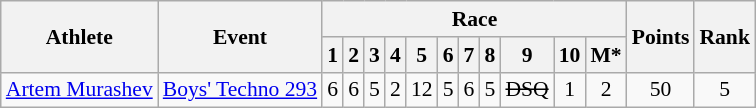<table class="wikitable" border="1" style="font-size:90%">
<tr>
<th rowspan=2>Athlete</th>
<th rowspan=2>Event</th>
<th colspan=11>Race</th>
<th rowspan=2>Points</th>
<th rowspan=2>Rank</th>
</tr>
<tr>
<th>1</th>
<th>2</th>
<th>3</th>
<th>4</th>
<th>5</th>
<th>6</th>
<th>7</th>
<th>8</th>
<th>9</th>
<th>10</th>
<th>M*</th>
</tr>
<tr>
<td><a href='#'>Artem Murashev</a></td>
<td><a href='#'>Boys' Techno 293</a></td>
<td align=center>6</td>
<td align=center>6</td>
<td align=center>5</td>
<td align=center>2</td>
<td align=center>12</td>
<td align=center>5</td>
<td align=center>6</td>
<td align=center>5</td>
<td align=center><s>DSQ</s></td>
<td align=center>1</td>
<td align=center>2</td>
<td align=center>50</td>
<td align=center>5</td>
</tr>
</table>
